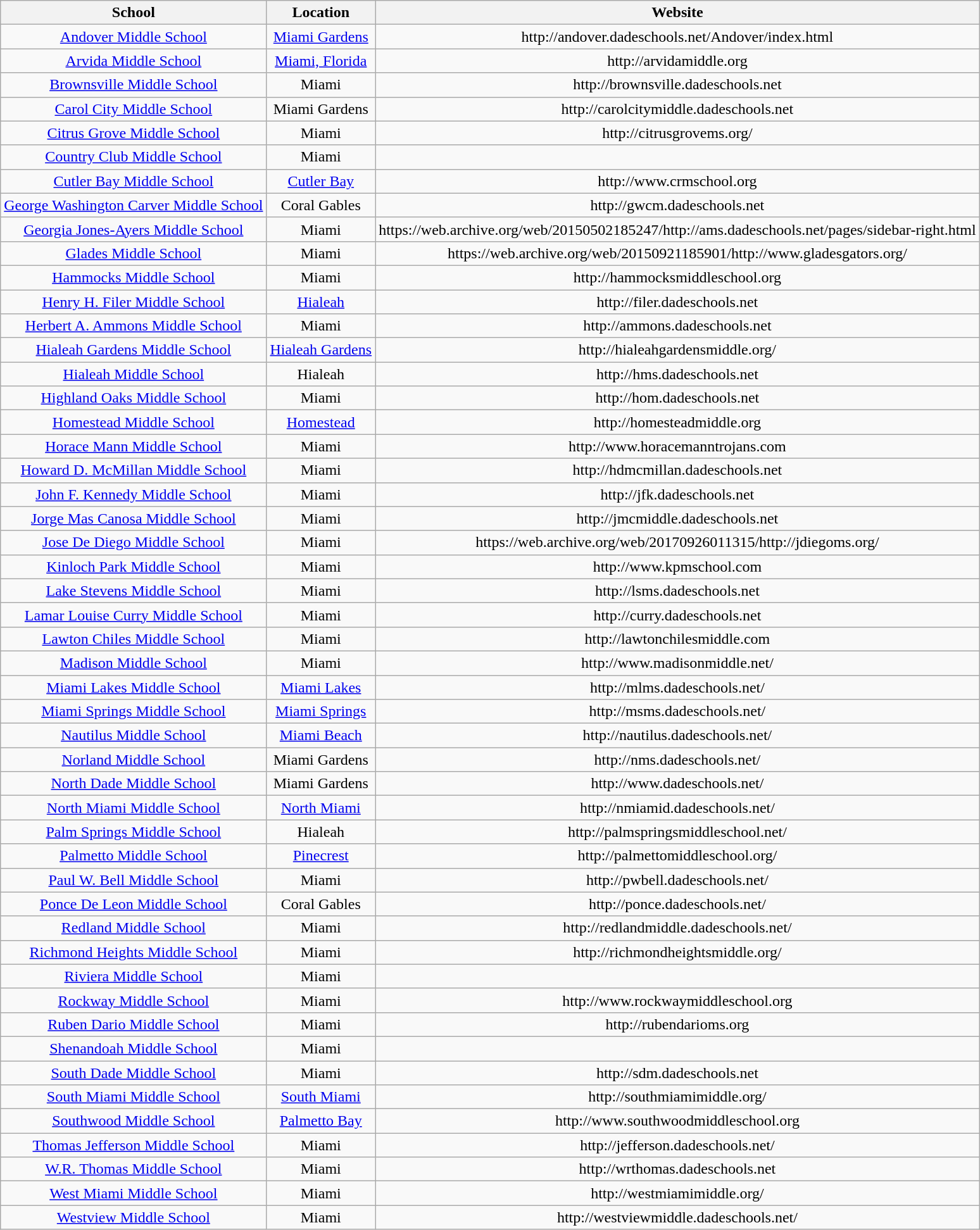<table class="wikitable" style="text-align:center">
<tr>
<th>School</th>
<th>Location</th>
<th>Website</th>
</tr>
<tr>
<td><a href='#'>Andover Middle School</a></td>
<td><a href='#'>Miami Gardens</a></td>
<td>http://andover.dadeschools.net/Andover/index.html</td>
</tr>
<tr>
<td><a href='#'>Arvida Middle School</a></td>
<td><a href='#'>Miami, Florida</a></td>
<td>http://arvidamiddle.org</td>
</tr>
<tr>
<td><a href='#'>Brownsville Middle School</a></td>
<td>Miami</td>
<td>http://brownsville.dadeschools.net</td>
</tr>
<tr>
<td><a href='#'>Carol City Middle School</a></td>
<td>Miami Gardens</td>
<td>http://carolcitymiddle.dadeschools.net</td>
</tr>
<tr>
<td><a href='#'>Citrus Grove Middle School</a></td>
<td>Miami</td>
<td>http://citrusgrovems.org/</td>
</tr>
<tr>
<td><a href='#'>Country Club Middle School</a></td>
<td>Miami</td>
<td></td>
</tr>
<tr>
<td><a href='#'>Cutler Bay Middle School</a></td>
<td><a href='#'>Cutler Bay</a></td>
<td>http://www.crmschool.org</td>
</tr>
<tr>
<td><a href='#'>George Washington Carver Middle School</a></td>
<td>Coral Gables</td>
<td>http://gwcm.dadeschools.net</td>
</tr>
<tr>
<td><a href='#'>Georgia Jones-Ayers Middle School</a></td>
<td>Miami</td>
<td>https://web.archive.org/web/20150502185247/http://ams.dadeschools.net/pages/sidebar-right.html</td>
</tr>
<tr>
<td><a href='#'>Glades Middle School</a></td>
<td>Miami</td>
<td>https://web.archive.org/web/20150921185901/http://www.gladesgators.org/</td>
</tr>
<tr>
<td><a href='#'>Hammocks Middle School</a></td>
<td>Miami</td>
<td>http://hammocksmiddleschool.org</td>
</tr>
<tr>
<td><a href='#'>Henry H. Filer Middle School</a></td>
<td><a href='#'>Hialeah</a></td>
<td>http://filer.dadeschools.net</td>
</tr>
<tr>
<td><a href='#'>Herbert A. Ammons Middle School</a></td>
<td>Miami</td>
<td>http://ammons.dadeschools.net</td>
</tr>
<tr>
<td><a href='#'>Hialeah Gardens Middle School</a></td>
<td><a href='#'>Hialeah Gardens</a></td>
<td>http://hialeahgardensmiddle.org/</td>
</tr>
<tr>
<td><a href='#'>Hialeah Middle School</a></td>
<td>Hialeah</td>
<td>http://hms.dadeschools.net</td>
</tr>
<tr>
<td><a href='#'>Highland Oaks Middle School</a></td>
<td>Miami</td>
<td>http://hom.dadeschools.net</td>
</tr>
<tr>
<td><a href='#'>Homestead Middle School</a></td>
<td><a href='#'>Homestead</a></td>
<td>http://homesteadmiddle.org</td>
</tr>
<tr>
<td><a href='#'>Horace Mann Middle School</a></td>
<td>Miami</td>
<td>http://www.horacemanntrojans.com</td>
</tr>
<tr>
<td><a href='#'>Howard D. McMillan Middle School</a></td>
<td>Miami</td>
<td>http://hdmcmillan.dadeschools.net</td>
</tr>
<tr>
<td><a href='#'>John F. Kennedy Middle School</a></td>
<td>Miami</td>
<td>http://jfk.dadeschools.net</td>
</tr>
<tr>
<td><a href='#'>Jorge Mas Canosa Middle School</a></td>
<td>Miami</td>
<td>http://jmcmiddle.dadeschools.net</td>
</tr>
<tr>
<td><a href='#'>Jose De Diego Middle School</a></td>
<td>Miami</td>
<td>https://web.archive.org/web/20170926011315/http://jdiegoms.org/</td>
</tr>
<tr>
<td><a href='#'>Kinloch Park Middle School</a></td>
<td>Miami</td>
<td>http://www.kpmschool.com</td>
</tr>
<tr>
<td><a href='#'>Lake Stevens Middle School</a></td>
<td>Miami</td>
<td>http://lsms.dadeschools.net</td>
</tr>
<tr>
<td><a href='#'>Lamar Louise Curry Middle School</a></td>
<td>Miami</td>
<td>http://curry.dadeschools.net</td>
</tr>
<tr>
<td><a href='#'>Lawton Chiles Middle School</a></td>
<td>Miami</td>
<td>http://lawtonchilesmiddle.com</td>
</tr>
<tr>
<td><a href='#'>Madison Middle School</a></td>
<td>Miami</td>
<td>http://www.madisonmiddle.net/</td>
</tr>
<tr>
<td><a href='#'>Miami Lakes Middle School</a></td>
<td><a href='#'>Miami Lakes</a></td>
<td>http://mlms.dadeschools.net/</td>
</tr>
<tr>
<td><a href='#'>Miami Springs Middle School</a></td>
<td><a href='#'>Miami Springs</a></td>
<td>http://msms.dadeschools.net/</td>
</tr>
<tr>
<td><a href='#'>Nautilus Middle School</a></td>
<td><a href='#'>Miami Beach</a></td>
<td>http://nautilus.dadeschools.net/</td>
</tr>
<tr>
<td><a href='#'>Norland Middle School</a></td>
<td>Miami Gardens</td>
<td>http://nms.dadeschools.net/</td>
</tr>
<tr>
<td><a href='#'>North Dade Middle School</a></td>
<td>Miami Gardens</td>
<td>http://www.dadeschools.net/</td>
</tr>
<tr>
<td><a href='#'>North Miami Middle School</a></td>
<td><a href='#'>North Miami</a></td>
<td>http://nmiamid.dadeschools.net/</td>
</tr>
<tr>
<td><a href='#'>Palm Springs Middle School</a></td>
<td>Hialeah</td>
<td>http://palmspringsmiddleschool.net/</td>
</tr>
<tr>
<td><a href='#'>Palmetto Middle School</a></td>
<td><a href='#'>Pinecrest</a></td>
<td>http://palmettomiddleschool.org/</td>
</tr>
<tr>
<td><a href='#'>Paul W. Bell Middle School</a></td>
<td>Miami</td>
<td>http://pwbell.dadeschools.net/</td>
</tr>
<tr>
<td><a href='#'>Ponce De Leon Middle School</a></td>
<td>Coral Gables</td>
<td>http://ponce.dadeschools.net/</td>
</tr>
<tr>
<td><a href='#'>Redland Middle School</a></td>
<td>Miami</td>
<td>http://redlandmiddle.dadeschools.net/</td>
</tr>
<tr>
<td><a href='#'>Richmond Heights Middle School</a></td>
<td>Miami</td>
<td>http://richmondheightsmiddle.org/</td>
</tr>
<tr>
<td><a href='#'>Riviera Middle School</a></td>
<td>Miami</td>
<td></td>
</tr>
<tr>
<td><a href='#'>Rockway Middle School</a></td>
<td>Miami</td>
<td>http://www.rockwaymiddleschool.org</td>
</tr>
<tr>
<td><a href='#'>Ruben Dario Middle School</a></td>
<td>Miami</td>
<td>http://rubendarioms.org</td>
</tr>
<tr>
<td><a href='#'>Shenandoah Middle School</a></td>
<td>Miami</td>
<td></td>
</tr>
<tr>
<td><a href='#'>South Dade Middle School</a></td>
<td>Miami</td>
<td>http://sdm.dadeschools.net</td>
</tr>
<tr>
<td><a href='#'>South Miami Middle School</a></td>
<td><a href='#'>South Miami</a></td>
<td>http://southmiamimiddle.org/</td>
</tr>
<tr>
<td><a href='#'>Southwood Middle School</a></td>
<td><a href='#'>Palmetto Bay</a></td>
<td>http://www.southwoodmiddleschool.org</td>
</tr>
<tr>
<td><a href='#'>Thomas Jefferson Middle School</a></td>
<td>Miami</td>
<td>http://jefferson.dadeschools.net/</td>
</tr>
<tr>
<td><a href='#'>W.R. Thomas Middle School</a></td>
<td>Miami</td>
<td>http://wrthomas.dadeschools.net</td>
</tr>
<tr>
<td><a href='#'>West Miami Middle School</a></td>
<td>Miami</td>
<td>http://westmiamimiddle.org/</td>
</tr>
<tr>
<td><a href='#'>Westview Middle School</a></td>
<td>Miami</td>
<td>http://westviewmiddle.dadeschools.net/</td>
</tr>
</table>
